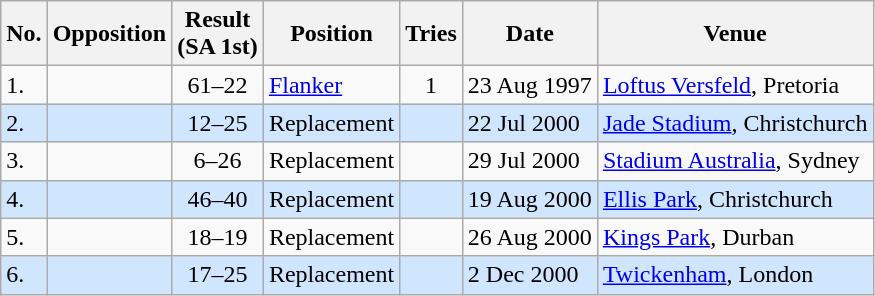<table class="wikitable sortable">
<tr>
<th>No.</th>
<th>Opposition</th>
<th>Result<br>(SA 1st)</th>
<th>Position</th>
<th>Tries</th>
<th>Date</th>
<th>Venue</th>
</tr>
<tr>
<td>1.</td>
<td></td>
<td align="center">61–22</td>
<td><a href='#'>Flanker</a></td>
<td align="center">1</td>
<td>23 Aug 1997</td>
<td><a href='#'>Loftus Versfeld</a>, Pretoria</td>
</tr>
<tr style="background: #D0E6FF;">
<td>2.</td>
<td></td>
<td align="center">12–25</td>
<td>Replacement</td>
<td></td>
<td>22 Jul 2000</td>
<td><a href='#'>Jade Stadium</a>, Christchurch</td>
</tr>
<tr>
<td>3.</td>
<td></td>
<td align="center">6–26</td>
<td>Replacement</td>
<td></td>
<td>29 Jul 2000</td>
<td><a href='#'>Stadium Australia</a>, Sydney</td>
</tr>
<tr style="background: #D0E6FF;">
<td>4.</td>
<td></td>
<td align="center">46–40</td>
<td>Replacement</td>
<td></td>
<td>19 Aug 2000</td>
<td><a href='#'>Ellis Park</a>, Christchurch</td>
</tr>
<tr>
<td>5.</td>
<td></td>
<td align="center">18–19</td>
<td>Replacement</td>
<td></td>
<td>26 Aug 2000</td>
<td><a href='#'>Kings Park</a>, Durban</td>
</tr>
<tr style="background: #D0E6FF;">
<td>6.</td>
<td></td>
<td align="center">17–25</td>
<td>Replacement</td>
<td></td>
<td>2 Dec 2000</td>
<td><a href='#'>Twickenham</a>, London</td>
</tr>
</table>
